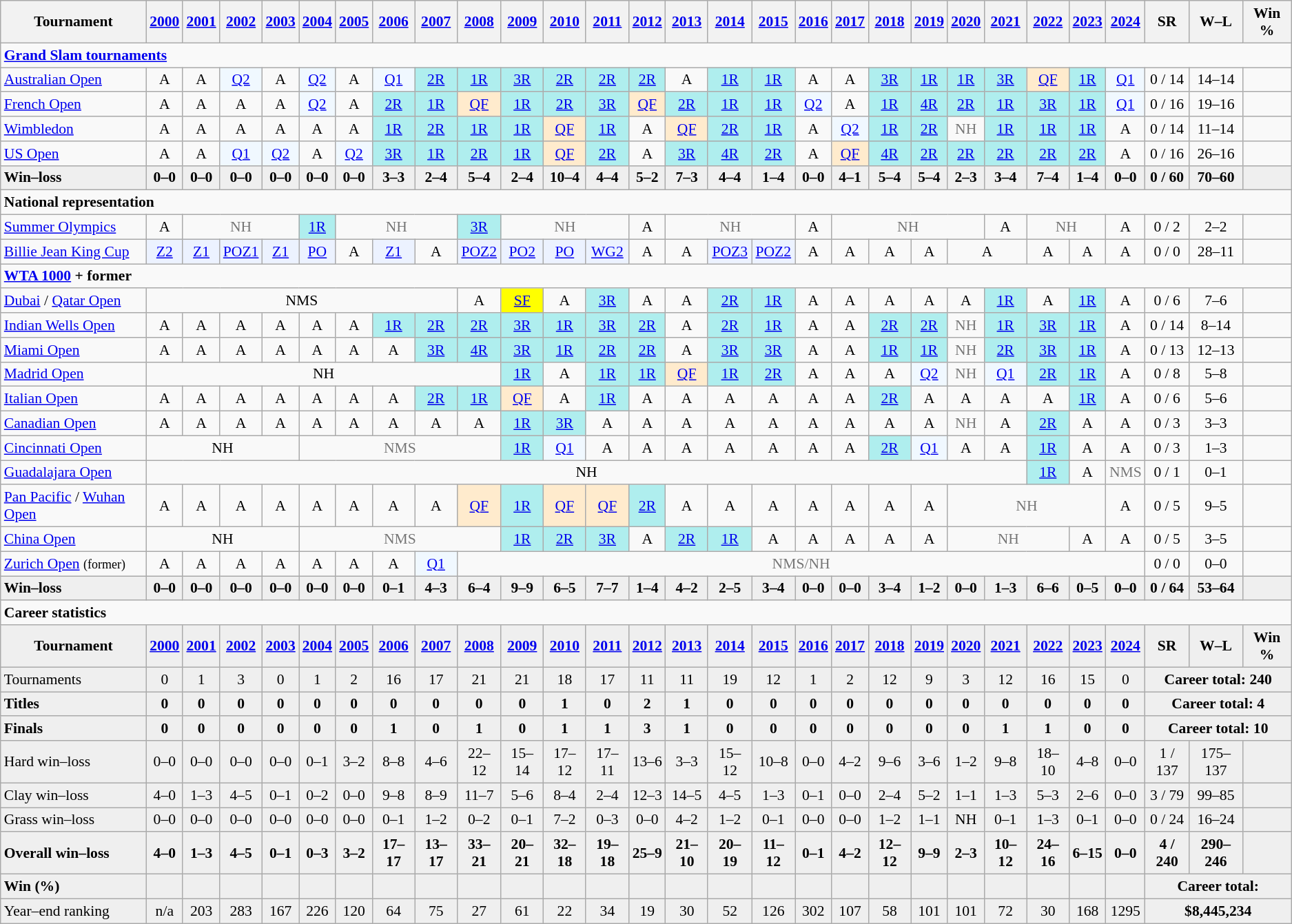<table class="wikitable nowrap" style=text-align:center;font-size:90%>
<tr>
<th>Tournament</th>
<th><a href='#'>2000</a></th>
<th><a href='#'>2001</a></th>
<th><a href='#'>2002</a></th>
<th><a href='#'>2003</a></th>
<th><a href='#'>2004</a></th>
<th><a href='#'>2005</a></th>
<th><a href='#'>2006</a></th>
<th><a href='#'>2007</a></th>
<th><a href='#'>2008</a></th>
<th><a href='#'>2009</a></th>
<th><a href='#'>2010</a></th>
<th><a href='#'>2011</a></th>
<th><a href='#'>2012</a></th>
<th><a href='#'>2013</a></th>
<th><a href='#'>2014</a></th>
<th><a href='#'>2015</a></th>
<th><a href='#'>2016</a></th>
<th><a href='#'>2017</a></th>
<th><a href='#'>2018</a></th>
<th><a href='#'>2019</a></th>
<th><a href='#'>2020</a></th>
<th><a href='#'>2021</a></th>
<th><a href='#'>2022</a></th>
<th><a href='#'>2023</a></th>
<th><a href='#'>2024</a></th>
<th>SR</th>
<th>W–L</th>
<th>Win %</th>
</tr>
<tr>
<td colspan="29" style="text-align:left"><strong><a href='#'>Grand Slam tournaments</a></strong></td>
</tr>
<tr>
<td align=left><a href='#'>Australian Open</a></td>
<td>A</td>
<td>A</td>
<td bgcolor=f0f8ff><a href='#'>Q2</a></td>
<td>A</td>
<td bgcolor=f0f8ff><a href='#'>Q2</a></td>
<td>A</td>
<td bgcolor=f0f8ff><a href='#'>Q1</a></td>
<td bgcolor=afeeee><a href='#'>2R</a></td>
<td bgcolor=afeeee><a href='#'>1R</a></td>
<td bgcolor=afeeee><a href='#'>3R</a></td>
<td bgcolor=afeeee><a href='#'>2R</a></td>
<td bgcolor=afeeee><a href='#'>2R</a></td>
<td bgcolor=afeeee><a href='#'>2R</a></td>
<td>A</td>
<td bgcolor=afeeee><a href='#'>1R</a></td>
<td bgcolor=afeeee><a href='#'>1R</a></td>
<td>A</td>
<td>A</td>
<td bgcolor=afeeee><a href='#'>3R</a></td>
<td bgcolor=afeeee><a href='#'>1R</a></td>
<td bgcolor=afeeee><a href='#'>1R</a></td>
<td bgcolor=afeeee><a href='#'>3R</a></td>
<td bgcolor=ffebcd><a href='#'>QF</a></td>
<td bgcolor=afeeee><a href='#'>1R</a></td>
<td bgcolor=f0f8ff><a href='#'>Q1</a></td>
<td>0 / 14</td>
<td>14–14</td>
<td></td>
</tr>
<tr>
<td align=left><a href='#'>French Open</a></td>
<td>A</td>
<td>A</td>
<td>A</td>
<td>A</td>
<td bgcolor=f0f8ff><a href='#'>Q2</a></td>
<td>A</td>
<td bgcolor=afeeee><a href='#'>2R</a></td>
<td bgcolor=afeeee><a href='#'>1R</a></td>
<td bgcolor=ffebcd><a href='#'>QF</a></td>
<td bgcolor=afeeee><a href='#'>1R</a></td>
<td bgcolor=afeeee><a href='#'>2R</a></td>
<td bgcolor=afeeee><a href='#'>3R</a></td>
<td bgcolor=ffebcd><a href='#'>QF</a></td>
<td bgcolor=afeeee><a href='#'>2R</a></td>
<td bgcolor=afeeee><a href='#'>1R</a></td>
<td bgcolor=afeeee><a href='#'>1R</a></td>
<td bgcolor=f0f8ff><a href='#'>Q2</a></td>
<td>A</td>
<td bgcolor=afeeee><a href='#'>1R</a></td>
<td bgcolor=afeeee><a href='#'>4R</a></td>
<td bgcolor=afeeee><a href='#'>2R</a></td>
<td bgcolor=afeeee><a href='#'>1R</a></td>
<td bgcolor=afeeee><a href='#'>3R</a></td>
<td bgcolor=afeeee><a href='#'>1R</a></td>
<td bgcolor=f0f8ff><a href='#'>Q1</a></td>
<td>0 / 16</td>
<td>19–16</td>
<td></td>
</tr>
<tr>
<td align=left><a href='#'>Wimbledon</a></td>
<td>A</td>
<td>A</td>
<td>A</td>
<td>A</td>
<td>A</td>
<td>A</td>
<td bgcolor=afeeee><a href='#'>1R</a></td>
<td bgcolor=afeeee><a href='#'>2R</a></td>
<td bgcolor=afeeee><a href='#'>1R</a></td>
<td bgcolor=afeeee><a href='#'>1R</a></td>
<td bgcolor=ffebcd><a href='#'>QF</a></td>
<td bgcolor=afeeee><a href='#'>1R</a></td>
<td>A</td>
<td bgcolor=ffebcd><a href='#'>QF</a></td>
<td bgcolor=afeeee><a href='#'>2R</a></td>
<td bgcolor=afeeee><a href='#'>1R</a></td>
<td>A</td>
<td bgcolor=f0f8ff><a href='#'>Q2</a></td>
<td bgcolor=afeeee><a href='#'>1R</a></td>
<td bgcolor=afeeee><a href='#'>2R</a></td>
<td style=color:#767676>NH</td>
<td bgcolor=afeeee><a href='#'>1R</a></td>
<td bgcolor=afeeee><a href='#'>1R</a></td>
<td bgcolor=afeeee><a href='#'>1R</a></td>
<td>A</td>
<td>0 / 14</td>
<td>11–14</td>
<td></td>
</tr>
<tr>
<td align=left><a href='#'>US Open</a></td>
<td>A</td>
<td>A</td>
<td bgcolor=f0f8ff><a href='#'>Q1</a></td>
<td bgcolor=f0f8ff><a href='#'>Q2</a></td>
<td>A</td>
<td bgcolor=f0f8ff><a href='#'>Q2</a></td>
<td bgcolor=afeeee><a href='#'>3R</a></td>
<td bgcolor=afeeee><a href='#'>1R</a></td>
<td bgcolor=afeeee><a href='#'>2R</a></td>
<td bgcolor=afeeee><a href='#'>1R</a></td>
<td bgcolor=ffebcd><a href='#'>QF</a></td>
<td bgcolor=afeeee><a href='#'>2R</a></td>
<td>A</td>
<td bgcolor=afeeee><a href='#'>3R</a></td>
<td bgcolor=afeeee><a href='#'>4R</a></td>
<td bgcolor=afeeee><a href='#'>2R</a></td>
<td>A</td>
<td bgcolor=ffebcd><a href='#'>QF</a></td>
<td bgcolor=afeeee><a href='#'>4R</a></td>
<td bgcolor=afeeee><a href='#'>2R</a></td>
<td bgcolor=afeeee><a href='#'>2R</a></td>
<td bgcolor=afeeee><a href='#'>2R</a></td>
<td bgcolor=afeeee><a href='#'>2R</a></td>
<td bgcolor=afeeee><a href='#'>2R</a></td>
<td>A</td>
<td>0 / 16</td>
<td>26–16</td>
<td></td>
</tr>
<tr style=background:#efefef;font-weight:bold>
<td style=text-align:left>Win–loss</td>
<td>0–0</td>
<td>0–0</td>
<td>0–0</td>
<td>0–0</td>
<td>0–0</td>
<td>0–0</td>
<td>3–3</td>
<td>2–4</td>
<td>5–4</td>
<td>2–4</td>
<td>10–4</td>
<td>4–4</td>
<td>5–2</td>
<td>7–3</td>
<td>4–4</td>
<td>1–4</td>
<td>0–0</td>
<td>4–1</td>
<td>5–4</td>
<td>5–4</td>
<td>2–3</td>
<td>3–4</td>
<td>7–4</td>
<td>1–4</td>
<td>0–0</td>
<td>0 / 60</td>
<td>70–60</td>
<td></td>
</tr>
<tr>
<td colspan="29" align="left"><strong>National representation</strong></td>
</tr>
<tr>
<td align=left><a href='#'>Summer Olympics</a></td>
<td>A</td>
<td colspan="3" style="color:#767676">NH</td>
<td bgcolor=afeeee><a href='#'>1R</a></td>
<td colspan=3 style=color:#767676>NH</td>
<td bgcolor=afeeee><a href='#'>3R</a></td>
<td colspan=3 style=color:#767676>NH</td>
<td>A</td>
<td colspan=3 style=color:#767676>NH</td>
<td>A</td>
<td colspan=4 style=color:#767676>NH</td>
<td>A</td>
<td colspan=2 style=color:#767676>NH</td>
<td>A</td>
<td>0 / 2</td>
<td>2–2</td>
<td></td>
</tr>
<tr>
<td align=left><a href='#'>Billie Jean King Cup</a></td>
<td bgcolor=ecf2ff><a href='#'>Z2</a></td>
<td bgcolor=ecf2ff><a href='#'>Z1</a></td>
<td bgcolor=ecf2ff><a href='#'>POZ1</a></td>
<td bgcolor=ecf2ff><a href='#'>Z1</a></td>
<td bgcolor=ecf2ff><a href='#'>PO</a></td>
<td>A</td>
<td bgcolor=ecf2ff><a href='#'>Z1</a></td>
<td>A</td>
<td bgcolor=ecf2ff><a href='#'>POZ2</a></td>
<td bgcolor=ecf2ff><a href='#'>PO2</a></td>
<td bgcolor=ecf2ff><a href='#'>PO</a></td>
<td bgcolor=ecf2ff><a href='#'>WG2</a></td>
<td>A</td>
<td>A</td>
<td bgcolor=ecf2ff><a href='#'>POZ3</a></td>
<td bgcolor=ecf2ff><a href='#'>POZ2</a></td>
<td>A</td>
<td>A</td>
<td>A</td>
<td>A</td>
<td colspan="2">A</td>
<td>A</td>
<td>A</td>
<td>A</td>
<td>0 / 0</td>
<td>28–11</td>
<td></td>
</tr>
<tr>
<td colspan="29" align="left"><strong><a href='#'>WTA 1000</a> + former</strong></td>
</tr>
<tr>
<td align=left><a href='#'>Dubai</a> / <a href='#'>Qatar Open</a></td>
<td colspan="8">NMS</td>
<td>A</td>
<td style=background:yellow><a href='#'>SF</a></td>
<td>A</td>
<td bgcolor=afeeee><a href='#'>3R</a></td>
<td>A</td>
<td>A</td>
<td bgcolor=afeeee><a href='#'>2R</a></td>
<td bgcolor=afeeee><a href='#'>1R</a></td>
<td>A</td>
<td>A</td>
<td>A</td>
<td>A</td>
<td>A</td>
<td bgcolor=afeeee><a href='#'>1R</a></td>
<td>A</td>
<td bgcolor=afeeee><a href='#'>1R</a></td>
<td>A</td>
<td>0 / 6</td>
<td>7–6</td>
<td></td>
</tr>
<tr>
<td align=left><a href='#'>Indian Wells Open</a></td>
<td>A</td>
<td>A</td>
<td>A</td>
<td>A</td>
<td>A</td>
<td>A</td>
<td bgcolor=afeeee><a href='#'>1R</a></td>
<td bgcolor=afeeee><a href='#'>2R</a></td>
<td bgcolor=afeeee><a href='#'>2R</a></td>
<td bgcolor=afeeee><a href='#'>3R</a></td>
<td bgcolor=afeeee><a href='#'>1R</a></td>
<td bgcolor=afeeee><a href='#'>3R</a></td>
<td bgcolor=afeeee><a href='#'>2R</a></td>
<td>A</td>
<td bgcolor=afeeee><a href='#'>2R</a></td>
<td bgcolor=afeeee><a href='#'>1R</a></td>
<td>A</td>
<td>A</td>
<td bgcolor=afeeee><a href='#'>2R</a></td>
<td bgcolor=afeeee><a href='#'>2R</a></td>
<td style="color:#767676">NH</td>
<td bgcolor=afeeee><a href='#'>1R</a></td>
<td bgcolor=afeeee><a href='#'>3R</a></td>
<td bgcolor=afeeee><a href='#'>1R</a></td>
<td>A</td>
<td>0 / 14</td>
<td>8–14</td>
<td></td>
</tr>
<tr>
<td align=left><a href='#'>Miami Open</a></td>
<td>A</td>
<td>A</td>
<td>A</td>
<td>A</td>
<td>A</td>
<td>A</td>
<td>A</td>
<td bgcolor=afeeee><a href='#'>3R</a></td>
<td bgcolor=afeeee><a href='#'>4R</a></td>
<td bgcolor=afeeee><a href='#'>3R</a></td>
<td bgcolor=afeeee><a href='#'>1R</a></td>
<td bgcolor=afeeee><a href='#'>2R</a></td>
<td bgcolor=afeeee><a href='#'>2R</a></td>
<td>A</td>
<td bgcolor=afeeee><a href='#'>3R</a></td>
<td bgcolor=afeeee><a href='#'>3R</a></td>
<td>A</td>
<td>A</td>
<td bgcolor=afeeee><a href='#'>1R</a></td>
<td bgcolor=afeeee><a href='#'>1R</a></td>
<td style=color:#767676>NH</td>
<td bgcolor=afeeee><a href='#'>2R</a></td>
<td bgcolor=afeeee><a href='#'>3R</a></td>
<td bgcolor=afeeee><a href='#'>1R</a></td>
<td>A</td>
<td>0 / 13</td>
<td>12–13</td>
<td></td>
</tr>
<tr>
<td align=left><a href='#'>Madrid Open</a></td>
<td colspan="9">NH</td>
<td bgcolor=afeeee><a href='#'>1R</a></td>
<td>A</td>
<td bgcolor=afeeee><a href='#'>1R</a></td>
<td bgcolor=afeeee><a href='#'>1R</a></td>
<td bgcolor=ffebcd><a href='#'>QF</a></td>
<td bgcolor=afeeee><a href='#'>1R</a></td>
<td bgcolor=afeeee><a href='#'>2R</a></td>
<td>A</td>
<td>A</td>
<td>A</td>
<td bgcolor=f0f8ff><a href='#'>Q2</a></td>
<td style=color:#767676>NH</td>
<td bgcolor=f0f8ff><a href='#'>Q1</a></td>
<td bgcolor=afeeee><a href='#'>2R</a></td>
<td bgcolor=afeeee><a href='#'>1R</a></td>
<td>A</td>
<td>0 / 8</td>
<td>5–8</td>
<td></td>
</tr>
<tr>
<td align=left><a href='#'>Italian Open</a></td>
<td>A</td>
<td>A</td>
<td>A</td>
<td>A</td>
<td>A</td>
<td>A</td>
<td>A</td>
<td bgcolor=afeeee><a href='#'>2R</a></td>
<td bgcolor=afeeee><a href='#'>1R</a></td>
<td bgcolor=ffebcd><a href='#'>QF</a></td>
<td>A</td>
<td bgcolor=afeeee><a href='#'>1R</a></td>
<td>A</td>
<td>A</td>
<td>A</td>
<td>A</td>
<td>A</td>
<td>A</td>
<td bgcolor=afeeee><a href='#'>2R</a></td>
<td>A</td>
<td>A</td>
<td>A</td>
<td>A</td>
<td bgcolor=afeeee><a href='#'>1R</a></td>
<td>A</td>
<td>0 / 6</td>
<td>5–6</td>
<td></td>
</tr>
<tr>
<td align=left><a href='#'>Canadian Open</a></td>
<td>A</td>
<td>A</td>
<td>A</td>
<td>A</td>
<td>A</td>
<td>A</td>
<td>A</td>
<td>A</td>
<td>A</td>
<td bgcolor=afeeee><a href='#'>1R</a></td>
<td bgcolor=afeeee><a href='#'>3R</a></td>
<td>A</td>
<td>A</td>
<td>A</td>
<td>A</td>
<td>A</td>
<td>A</td>
<td>A</td>
<td>A</td>
<td>A</td>
<td style=color:#767676>NH</td>
<td>A</td>
<td bgcolor=afeeee><a href='#'>2R</a></td>
<td>A</td>
<td>A</td>
<td>0 / 3</td>
<td>3–3</td>
<td></td>
</tr>
<tr>
<td align=left><a href='#'>Cincinnati Open</a></td>
<td colspan="4">NH</td>
<td colspan=5 style=color:#767676>NMS</td>
<td bgcolor=afeeee><a href='#'>1R</a></td>
<td bgcolor=f0f8ff><a href='#'>Q1</a></td>
<td>A</td>
<td>A</td>
<td>A</td>
<td>A</td>
<td>A</td>
<td>A</td>
<td>A</td>
<td bgcolor=afeeee><a href='#'>2R</a></td>
<td bgcolor=f0f8ff><a href='#'>Q1</a></td>
<td>A</td>
<td>A</td>
<td bgcolor=afeeee><a href='#'>1R</a></td>
<td>A</td>
<td>A</td>
<td>0 / 3</td>
<td>1–3</td>
<td></td>
</tr>
<tr>
<td align="left"><a href='#'>Guadalajara Open</a></td>
<td colspan="22">NH</td>
<td bgcolor="afeeee"><a href='#'>1R</a></td>
<td>A</td>
<td style=color:#767676>NMS</td>
<td>0 / 1</td>
<td>0–1</td>
<td></td>
</tr>
<tr>
<td align="left"><a href='#'>Pan Pacific</a> / <a href='#'>Wuhan Open</a></td>
<td>A</td>
<td>A</td>
<td>A</td>
<td>A</td>
<td>A</td>
<td>A</td>
<td>A</td>
<td>A</td>
<td bgcolor="ffebcd"><a href='#'>QF</a></td>
<td bgcolor="afeeee"><a href='#'>1R</a></td>
<td bgcolor="ffebcd"><a href='#'>QF</a></td>
<td bgcolor="ffebcd"><a href='#'>QF</a></td>
<td bgcolor="afeeee"><a href='#'>2R</a></td>
<td>A</td>
<td>A</td>
<td>A</td>
<td>A</td>
<td>A</td>
<td>A</td>
<td>A</td>
<td colspan="4" style="color:#767676">NH</td>
<td>A</td>
<td>0 / 5</td>
<td>9–5</td>
<td></td>
</tr>
<tr>
<td align="left"><a href='#'>China Open</a></td>
<td colspan="4">NH</td>
<td colspan="5" style="color:#767676">NMS</td>
<td bgcolor="afeeee"><a href='#'>1R</a></td>
<td bgcolor="afeeee"><a href='#'>2R</a></td>
<td bgcolor="afeeee"><a href='#'>3R</a></td>
<td>A</td>
<td bgcolor="afeeee"><a href='#'>2R</a></td>
<td bgcolor="afeeee"><a href='#'>1R</a></td>
<td>A</td>
<td>A</td>
<td>A</td>
<td>A</td>
<td>A</td>
<td colspan="3" style="color:#767676">NH</td>
<td>A</td>
<td>A</td>
<td>0 / 5</td>
<td>3–5</td>
<td></td>
</tr>
<tr>
<td align=left><a href='#'>Zurich Open</a> <small>(former)</small></td>
<td>A</td>
<td>A</td>
<td>A</td>
<td>A</td>
<td>A</td>
<td>A</td>
<td>A</td>
<td bgcolor=f0f8ff><a href='#'>Q1</a></td>
<td colspan="17"  style="color:#767676">NMS/NH</td>
<td>0 / 0</td>
<td>0–0</td>
<td></td>
</tr>
<tr style="background:#efefef;font-weight:bold">
<td align="left">Win–loss</td>
<td>0–0</td>
<td>0–0</td>
<td>0–0</td>
<td>0–0</td>
<td>0–0</td>
<td>0–0</td>
<td>0–1</td>
<td>4–3</td>
<td>6–4</td>
<td>9–9</td>
<td>6–5</td>
<td>7–7</td>
<td>1–4</td>
<td>4–2</td>
<td>2–5</td>
<td>3–4</td>
<td>0–0</td>
<td>0–0</td>
<td>3–4</td>
<td>1–2</td>
<td>0–0</td>
<td>1–3</td>
<td>6–6</td>
<td>0–5</td>
<td>0–0</td>
<td>0 / 64</td>
<td>53–64</td>
<td></td>
</tr>
<tr>
<td colspan="29" style="text-align:left"><strong>Career statistics</strong></td>
</tr>
<tr style=background:#efefef;font-weight:bold>
<td>Tournament</td>
<td><a href='#'>2000</a></td>
<td><a href='#'>2001</a></td>
<td><a href='#'>2002</a></td>
<td><a href='#'>2003</a></td>
<td><a href='#'>2004</a></td>
<td><a href='#'>2005</a></td>
<td><a href='#'>2006</a></td>
<td><a href='#'>2007</a></td>
<td><a href='#'>2008</a></td>
<td><a href='#'>2009</a></td>
<td><a href='#'>2010</a></td>
<td><a href='#'>2011</a></td>
<td><a href='#'>2012</a></td>
<td><a href='#'>2013</a></td>
<td><a href='#'>2014</a></td>
<td><a href='#'>2015</a></td>
<td><a href='#'>2016</a></td>
<td><a href='#'>2017</a></td>
<td><a href='#'>2018</a></td>
<td><a href='#'>2019</a></td>
<td><a href='#'>2020</a></td>
<td><a href='#'>2021</a></td>
<td><a href='#'>2022</a></td>
<td><a href='#'>2023</a></td>
<td><a href='#'>2024</a></td>
<td>SR</td>
<td>W–L</td>
<td>Win %</td>
</tr>
<tr style="background:#efefef">
<td style="text-align:left">Tournaments</td>
<td>0</td>
<td>1</td>
<td>3</td>
<td>0</td>
<td>1</td>
<td>2</td>
<td>16</td>
<td>17</td>
<td>21</td>
<td>21</td>
<td>18</td>
<td>17</td>
<td>11</td>
<td>11</td>
<td>19</td>
<td>12</td>
<td>1</td>
<td>2</td>
<td>12</td>
<td>9</td>
<td>3</td>
<td>12</td>
<td>16</td>
<td>15</td>
<td>0</td>
<td colspan="3"><strong>Career total: 240</strong></td>
</tr>
<tr style="font-weight:bold;background:#efefef">
<td style="text-align:left">Titles</td>
<td>0</td>
<td>0</td>
<td>0</td>
<td>0</td>
<td>0</td>
<td>0</td>
<td>0</td>
<td>0</td>
<td>0</td>
<td>0</td>
<td>1</td>
<td>0</td>
<td>2</td>
<td>1</td>
<td>0</td>
<td>0</td>
<td>0</td>
<td>0</td>
<td>0</td>
<td>0</td>
<td>0</td>
<td>0</td>
<td>0</td>
<td>0</td>
<td>0</td>
<td colspan="3">Career total: 4</td>
</tr>
<tr style="font-weight:bold;background:#efefef">
<td style="text-align:left">Finals</td>
<td>0</td>
<td>0</td>
<td>0</td>
<td>0</td>
<td>0</td>
<td>0</td>
<td>1</td>
<td>0</td>
<td>1</td>
<td>0</td>
<td>1</td>
<td>1</td>
<td>3</td>
<td>1</td>
<td>0</td>
<td>0</td>
<td>0</td>
<td>0</td>
<td>0</td>
<td>0</td>
<td>0</td>
<td>1</td>
<td>1</td>
<td>0</td>
<td>0</td>
<td colspan="3">Career total: 10</td>
</tr>
<tr bgcolor=efefef>
<td align=left>Hard win–loss</td>
<td>0–0</td>
<td>0–0</td>
<td>0–0</td>
<td>0–0</td>
<td>0–1</td>
<td>3–2</td>
<td>8–8</td>
<td>4–6</td>
<td>22–12</td>
<td>15–14</td>
<td>17–12</td>
<td>17–11</td>
<td>13–6</td>
<td>3–3</td>
<td>15–12</td>
<td>10–8</td>
<td>0–0</td>
<td>4–2</td>
<td>9–6</td>
<td>3–6</td>
<td>1–2</td>
<td>9–8</td>
<td>18–10</td>
<td>4–8</td>
<td>0–0</td>
<td>1 / 137</td>
<td>175–137</td>
<td></td>
</tr>
<tr bgcolor=efefef>
<td align=left>Clay win–loss</td>
<td>4–0</td>
<td>1–3</td>
<td>4–5</td>
<td>0–1</td>
<td>0–2</td>
<td>0–0</td>
<td>9–8</td>
<td>8–9</td>
<td>11–7</td>
<td>5–6</td>
<td>8–4</td>
<td>2–4</td>
<td>12–3</td>
<td>14–5</td>
<td>4–5</td>
<td>1–3</td>
<td>0–1</td>
<td>0–0</td>
<td>2–4</td>
<td>5–2</td>
<td>1–1</td>
<td>1–3</td>
<td>5–3</td>
<td>2–6</td>
<td>0–0</td>
<td>3 / 79</td>
<td>99–85</td>
<td></td>
</tr>
<tr bgcolor=efefef>
<td align=left>Grass win–loss</td>
<td>0–0</td>
<td>0–0</td>
<td>0–0</td>
<td>0–0</td>
<td>0–0</td>
<td>0–0</td>
<td>0–1</td>
<td>1–2</td>
<td>0–2</td>
<td>0–1</td>
<td>7–2</td>
<td>0–3</td>
<td>0–0</td>
<td>4–2</td>
<td>1–2</td>
<td>0–1</td>
<td>0–0</td>
<td>0–0</td>
<td>1–2</td>
<td>1–1</td>
<td>NH</td>
<td>0–1</td>
<td>1–3</td>
<td>0–1</td>
<td>0–0</td>
<td>0 / 24</td>
<td>16–24</td>
<td></td>
</tr>
<tr style="font-weight:bold;background:#efefef">
<td style="text-align:left">Overall win–loss</td>
<td>4–0</td>
<td>1–3</td>
<td>4–5</td>
<td>0–1</td>
<td>0–3</td>
<td>3–2</td>
<td>17–17</td>
<td>13–17</td>
<td>33–21</td>
<td>20–21</td>
<td>32–18</td>
<td>19–18</td>
<td>25–9</td>
<td>21–10</td>
<td>20–19</td>
<td>11–12</td>
<td>0–1</td>
<td>4–2</td>
<td>12–12</td>
<td>9–9</td>
<td>2–3</td>
<td>10–12</td>
<td>24–16</td>
<td>6–15</td>
<td>0–0</td>
<td>4 / 240</td>
<td>290–246</td>
<td></td>
</tr>
<tr style="font-weight:bold;background:#efefef">
<td style="text-align:left">Win (%)</td>
<td></td>
<td></td>
<td></td>
<td></td>
<td></td>
<td></td>
<td></td>
<td></td>
<td></td>
<td></td>
<td></td>
<td></td>
<td></td>
<td></td>
<td></td>
<td></td>
<td></td>
<td></td>
<td></td>
<td></td>
<td></td>
<td></td>
<td></td>
<td></td>
<td></td>
<td colspan="3">Career total: </td>
</tr>
<tr style="background:#efefef">
<td align="left">Year–end ranking</td>
<td>n/a</td>
<td>203</td>
<td>283</td>
<td>167</td>
<td>226</td>
<td>120</td>
<td>64</td>
<td>75</td>
<td>27</td>
<td>61</td>
<td>22</td>
<td>34</td>
<td>19</td>
<td>30</td>
<td>52</td>
<td>126</td>
<td>302</td>
<td>107</td>
<td>58</td>
<td>101</td>
<td>101</td>
<td>72</td>
<td>30</td>
<td>168</td>
<td>1295</td>
<td colspan="3"><strong>$8,445,234</strong></td>
</tr>
</table>
